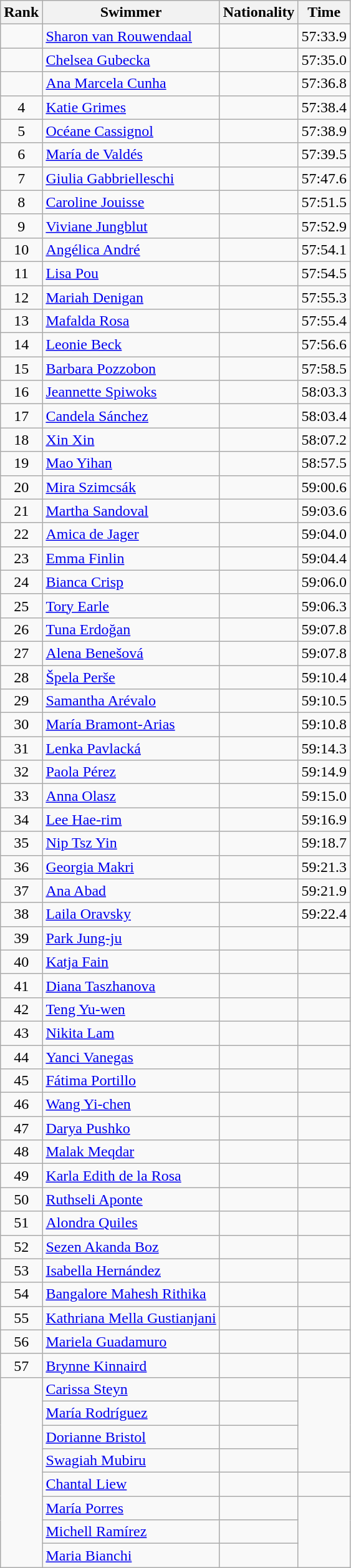<table class="wikitable sortable" style="text-align:center">
<tr>
<th>Rank</th>
<th>Swimmer</th>
<th>Nationality</th>
<th>Time</th>
</tr>
<tr>
<td></td>
<td align=left><a href='#'>Sharon van Rouwendaal</a></td>
<td align=left></td>
<td>57:33.9</td>
</tr>
<tr>
<td></td>
<td align=left><a href='#'>Chelsea Gubecka</a></td>
<td align=left></td>
<td>57:35.0</td>
</tr>
<tr>
<td></td>
<td align=left><a href='#'>Ana Marcela Cunha</a></td>
<td align=left></td>
<td>57:36.8</td>
</tr>
<tr>
<td>4</td>
<td align=left><a href='#'>Katie Grimes</a></td>
<td align=left></td>
<td>57:38.4</td>
</tr>
<tr>
<td>5</td>
<td align=left><a href='#'>Océane Cassignol</a></td>
<td align=left></td>
<td>57:38.9</td>
</tr>
<tr>
<td>6</td>
<td align=left><a href='#'>María de Valdés</a></td>
<td align=left></td>
<td>57:39.5</td>
</tr>
<tr>
<td>7</td>
<td align=left><a href='#'>Giulia Gabbrielleschi</a></td>
<td align=left></td>
<td>57:47.6</td>
</tr>
<tr>
<td>8</td>
<td align=left><a href='#'>Caroline Jouisse</a></td>
<td align=left></td>
<td>57:51.5</td>
</tr>
<tr>
<td>9</td>
<td align=left><a href='#'>Viviane Jungblut</a></td>
<td align=left></td>
<td>57:52.9</td>
</tr>
<tr>
<td>10</td>
<td align=left><a href='#'>Angélica André</a></td>
<td align=left></td>
<td>57:54.1</td>
</tr>
<tr>
<td>11</td>
<td align=left><a href='#'>Lisa Pou</a></td>
<td align=left></td>
<td>57:54.5</td>
</tr>
<tr>
<td>12</td>
<td align=left><a href='#'>Mariah Denigan</a></td>
<td align=left></td>
<td>57:55.3</td>
</tr>
<tr>
<td>13</td>
<td align=left><a href='#'>Mafalda Rosa</a></td>
<td align=left></td>
<td>57:55.4</td>
</tr>
<tr>
<td>14</td>
<td align=left><a href='#'>Leonie Beck</a></td>
<td align=left></td>
<td>57:56.6</td>
</tr>
<tr>
<td>15</td>
<td align=left><a href='#'>Barbara Pozzobon</a></td>
<td align=left></td>
<td>57:58.5</td>
</tr>
<tr>
<td>16</td>
<td align=left><a href='#'>Jeannette Spiwoks</a></td>
<td align=left></td>
<td>58:03.3</td>
</tr>
<tr>
<td>17</td>
<td align=left><a href='#'>Candela Sánchez</a></td>
<td align=left></td>
<td>58:03.4</td>
</tr>
<tr>
<td>18</td>
<td align=left><a href='#'>Xin Xin</a></td>
<td align=left></td>
<td>58:07.2</td>
</tr>
<tr>
<td>19</td>
<td align=left><a href='#'>Mao Yihan</a></td>
<td align=left></td>
<td>58:57.5</td>
</tr>
<tr>
<td>20</td>
<td align=left><a href='#'>Mira Szimcsák</a></td>
<td align=left></td>
<td>59:00.6</td>
</tr>
<tr>
<td>21</td>
<td align=left><a href='#'>Martha Sandoval</a></td>
<td align=left></td>
<td>59:03.6</td>
</tr>
<tr>
<td>22</td>
<td align=left><a href='#'>Amica de Jager</a></td>
<td align=left></td>
<td>59:04.0</td>
</tr>
<tr>
<td>23</td>
<td align=left><a href='#'>Emma Finlin</a></td>
<td align=left></td>
<td>59:04.4</td>
</tr>
<tr>
<td>24</td>
<td align=left><a href='#'>Bianca Crisp</a></td>
<td align=left></td>
<td>59:06.0</td>
</tr>
<tr>
<td>25</td>
<td align=left><a href='#'>Tory Earle</a></td>
<td align=left></td>
<td>59:06.3</td>
</tr>
<tr>
<td>26</td>
<td align=left><a href='#'>Tuna Erdoğan</a></td>
<td align=left></td>
<td>59:07.8</td>
</tr>
<tr>
<td>27</td>
<td align=left><a href='#'>Alena Benešová</a></td>
<td align=left></td>
<td>59:07.8</td>
</tr>
<tr>
<td>28</td>
<td align=left><a href='#'>Špela Perše</a></td>
<td align=left></td>
<td>59:10.4</td>
</tr>
<tr>
<td>29</td>
<td align=left><a href='#'>Samantha Arévalo</a></td>
<td align=left></td>
<td>59:10.5</td>
</tr>
<tr>
<td>30</td>
<td align=left><a href='#'>María Bramont-Arias</a></td>
<td align=left></td>
<td>59:10.8</td>
</tr>
<tr>
<td>31</td>
<td align=left><a href='#'>Lenka Pavlacká</a></td>
<td align=left></td>
<td>59:14.3</td>
</tr>
<tr>
<td>32</td>
<td align=left><a href='#'>Paola Pérez</a></td>
<td align=left></td>
<td>59:14.9</td>
</tr>
<tr>
<td>33</td>
<td align=left><a href='#'>Anna Olasz</a></td>
<td align=left></td>
<td>59:15.0</td>
</tr>
<tr>
<td>34</td>
<td align=left><a href='#'>Lee Hae-rim</a></td>
<td align=left></td>
<td>59:16.9</td>
</tr>
<tr>
<td>35</td>
<td align=left><a href='#'>Nip Tsz Yin</a></td>
<td align=left></td>
<td>59:18.7</td>
</tr>
<tr>
<td>36</td>
<td align=left><a href='#'>Georgia Makri</a></td>
<td align=left></td>
<td>59:21.3</td>
</tr>
<tr>
<td>37</td>
<td align=left><a href='#'>Ana Abad</a></td>
<td align=left></td>
<td>59:21.9</td>
</tr>
<tr>
<td>38</td>
<td align=left><a href='#'>Laila Oravsky</a></td>
<td align=left></td>
<td>59:22.4</td>
</tr>
<tr>
<td>39</td>
<td align=left><a href='#'>Park Jung-ju</a></td>
<td align=left></td>
<td></td>
</tr>
<tr>
<td>40</td>
<td align=left><a href='#'>Katja Fain</a></td>
<td align=left></td>
<td></td>
</tr>
<tr>
<td>41</td>
<td align=left><a href='#'>Diana Taszhanova</a></td>
<td align=left></td>
<td></td>
</tr>
<tr>
<td>42</td>
<td align=left><a href='#'>Teng Yu-wen</a></td>
<td align=left></td>
<td></td>
</tr>
<tr>
<td>43</td>
<td align=left><a href='#'>Nikita Lam</a></td>
<td align=left></td>
<td></td>
</tr>
<tr>
<td>44</td>
<td align=left><a href='#'>Yanci Vanegas</a></td>
<td align=left></td>
<td></td>
</tr>
<tr>
<td>45</td>
<td align=left><a href='#'>Fátima Portillo</a></td>
<td align=left></td>
<td></td>
</tr>
<tr>
<td>46</td>
<td align=left><a href='#'>Wang Yi-chen</a></td>
<td align=left></td>
<td></td>
</tr>
<tr>
<td>47</td>
<td align=left><a href='#'>Darya Pushko</a></td>
<td align=left></td>
<td></td>
</tr>
<tr>
<td>48</td>
<td align=left><a href='#'>Malak Meqdar</a></td>
<td align=left></td>
<td></td>
</tr>
<tr>
<td>49</td>
<td align=left><a href='#'>Karla Edith de la Rosa</a></td>
<td align=left></td>
<td></td>
</tr>
<tr>
<td>50</td>
<td align=left><a href='#'>Ruthseli Aponte</a></td>
<td align=left></td>
<td></td>
</tr>
<tr>
<td>51</td>
<td align=left><a href='#'>Alondra Quiles</a></td>
<td align=left></td>
<td></td>
</tr>
<tr>
<td>52</td>
<td align=left><a href='#'>Sezen Akanda Boz</a></td>
<td align=left></td>
<td></td>
</tr>
<tr>
<td>53</td>
<td align=left><a href='#'>Isabella Hernández</a></td>
<td align=left></td>
<td></td>
</tr>
<tr>
<td>54</td>
<td align=left><a href='#'>Bangalore Mahesh Rithika</a></td>
<td align=left></td>
<td></td>
</tr>
<tr>
<td>55</td>
<td align=left><a href='#'>Kathriana Mella Gustianjani</a></td>
<td align=left></td>
<td></td>
</tr>
<tr>
<td>56</td>
<td align=left><a href='#'>Mariela Guadamuro</a></td>
<td align=left></td>
<td></td>
</tr>
<tr>
<td>57</td>
<td align=left><a href='#'>Brynne Kinnaird</a></td>
<td align=left></td>
<td></td>
</tr>
<tr>
<td rowspan=8></td>
<td align=left><a href='#'>Carissa Steyn</a></td>
<td align=left></td>
<td rowspan=4></td>
</tr>
<tr>
<td align=left><a href='#'>María Rodríguez</a></td>
<td align=left></td>
</tr>
<tr>
<td align=left><a href='#'>Dorianne Bristol</a></td>
<td align=left></td>
</tr>
<tr>
<td align=left><a href='#'>Swagiah Mubiru</a></td>
<td align=left></td>
</tr>
<tr>
<td align=left><a href='#'>Chantal Liew</a></td>
<td align=left></td>
<td></td>
</tr>
<tr>
<td align=left><a href='#'>María Porres</a></td>
<td align=left></td>
<td rowspan=3></td>
</tr>
<tr>
<td align=left><a href='#'>Michell Ramírez</a></td>
<td align=left></td>
</tr>
<tr>
<td align=left><a href='#'>Maria Bianchi</a></td>
<td align=left></td>
</tr>
</table>
